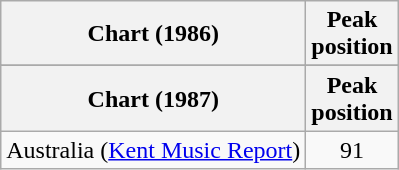<table class="wikitable">
<tr>
<th>Chart (1986)</th>
<th>Peak<br>position</th>
</tr>
<tr>
</tr>
<tr>
<th>Chart (1987)</th>
<th>Peak<br>position</th>
</tr>
<tr>
<td>Australia (<a href='#'>Kent Music Report</a>)</td>
<td style="text-align:center;">91</td>
</tr>
</table>
